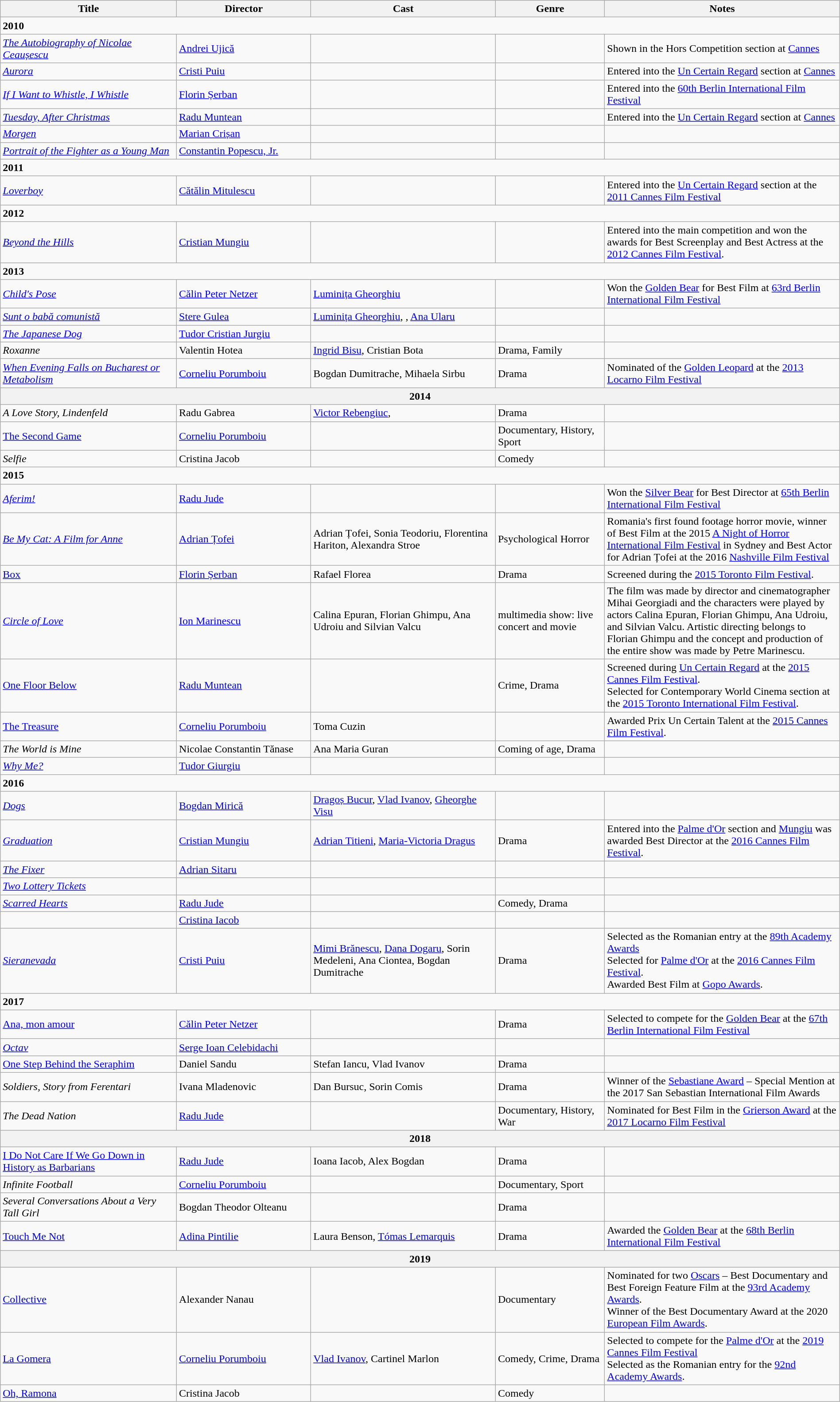<table class="wikitable sortable" width="100%">
<tr>
<th width=21%>Title</th>
<th width=16%>Director</th>
<th width=22%>Cast</th>
<th width=13%>Genre</th>
<th width=28%>Notes</th>
</tr>
<tr>
<td colspan="5" ><strong>2010</strong></td>
</tr>
<tr>
<td><em><a href='#'>The Autobiography of Nicolae Ceaușescu</a></em></td>
<td><a href='#'>Andrei Ujică</a></td>
<td></td>
<td></td>
<td>Shown in the Hors Competition section at <a href='#'>Cannes</a></td>
</tr>
<tr>
<td><em><a href='#'>Aurora</a></em></td>
<td><a href='#'>Cristi Puiu</a></td>
<td></td>
<td></td>
<td>Entered into the <a href='#'>Un Certain Regard</a> section at <a href='#'>Cannes</a></td>
</tr>
<tr>
<td><em><a href='#'>If I Want to Whistle, I Whistle</a></em></td>
<td><a href='#'>Florin Șerban</a></td>
<td></td>
<td></td>
<td>Entered into the <a href='#'>60th Berlin International Film Festival</a></td>
</tr>
<tr>
<td><em><a href='#'>Tuesday, After Christmas</a></em></td>
<td><a href='#'>Radu Muntean</a></td>
<td></td>
<td></td>
<td>Entered into the <a href='#'>Un Certain Regard</a> section at <a href='#'>Cannes</a></td>
</tr>
<tr>
<td><em><a href='#'>Morgen</a></em></td>
<td><a href='#'>Marian Crișan</a></td>
<td></td>
<td></td>
<td></td>
</tr>
<tr>
<td><em><a href='#'>Portrait of the Fighter as a Young Man</a></em></td>
<td><a href='#'>Constantin Popescu, Jr.</a></td>
<td></td>
<td></td>
<td></td>
</tr>
<tr>
<td colspan="5" ><strong>2011</strong></td>
</tr>
<tr>
<td><em><a href='#'>Loverboy</a></em></td>
<td><a href='#'>Cătălin Mitulescu</a></td>
<td></td>
<td></td>
<td>Entered into the <a href='#'>Un Certain Regard</a> section at the <a href='#'>2011 Cannes Film Festival</a></td>
</tr>
<tr>
<td colspan="5" ><strong>2012</strong></td>
</tr>
<tr>
<td><em><a href='#'>Beyond the Hills</a></em></td>
<td><a href='#'>Cristian Mungiu</a></td>
<td></td>
<td></td>
<td>Entered into the main competition and won the awards for Best Screenplay and Best Actress at the <a href='#'>2012 Cannes Film Festival</a>.</td>
</tr>
<tr>
<td colspan="5" ><strong>2013</strong></td>
</tr>
<tr>
<td><em><a href='#'>Child's Pose</a></em></td>
<td><a href='#'>Călin Peter Netzer</a></td>
<td><a href='#'>Luminița Gheorghiu</a></td>
<td></td>
<td>Won the <a href='#'>Golden Bear</a> for Best Film at <a href='#'>63rd Berlin International Film Festival</a></td>
</tr>
<tr>
<td><em><a href='#'>Sunt o babă comunistă</a></em></td>
<td><a href='#'>Stere Gulea</a></td>
<td><a href='#'>Luminița Gheorghiu</a>, , <a href='#'>Ana Ularu</a></td>
<td></td>
<td></td>
</tr>
<tr>
<td><em><a href='#'>The Japanese Dog</a></em></td>
<td><a href='#'>Tudor Cristian Jurgiu</a></td>
<td></td>
<td></td>
<td></td>
</tr>
<tr>
<td><em>Roxanne</em></td>
<td>Valentin Hotea</td>
<td><a href='#'>Ingrid Bisu</a>, Cristian Bota</td>
<td>Drama, Family</td>
<td></td>
</tr>
<tr>
<td><em><a href='#'>When Evening Falls on Bucharest or Metabolism</a></em></td>
<td><a href='#'>Corneliu Porumboiu</a></td>
<td>Bogdan Dumitrache, Mihaela Sirbu</td>
<td>Drama</td>
<td>Nominated of the <a href='#'>Golden Leopard</a> at the <a href='#'>2013 Locarno Film Festival</a></td>
</tr>
<tr>
<th colspan="5">2014</th>
</tr>
<tr>
<td><em>A Love Story, Lindenfeld</em></td>
<td>Radu Gabrea</td>
<td><a href='#'>Victor Rebengiuc</a>, </td>
<td>Drama</td>
<td></td>
</tr>
<tr>
<td><a href='#'>The Second Game</a></td>
<td><a href='#'>Corneliu Porumboiu</a></td>
<td></td>
<td>Documentary, History, Sport</td>
<td></td>
</tr>
<tr>
<td><em>Selfie</em></td>
<td>Cristina Jacob</td>
<td></td>
<td>Comedy</td>
<td></td>
</tr>
<tr>
<td colspan="5" ><strong>2015</strong></td>
</tr>
<tr>
<td><em><a href='#'>Aferim!</a></em></td>
<td><a href='#'>Radu Jude</a></td>
<td></td>
<td></td>
<td>Won the <a href='#'>Silver Bear</a> for Best Director at <a href='#'>65th Berlin International Film Festival</a></td>
</tr>
<tr>
<td><em><a href='#'>Be My Cat: A Film for Anne</a></em></td>
<td><a href='#'>Adrian Țofei</a></td>
<td>Adrian Țofei, Sonia Teodoriu, Florentina Hariton, Alexandra Stroe</td>
<td>Psychological Horror</td>
<td>Romania's first found footage horror movie, winner of Best Film at the 2015 <a href='#'>A Night of Horror International Film Festival</a> in Sydney and Best Actor for Adrian Țofei at the 2016 <a href='#'>Nashville Film Festival</a></td>
</tr>
<tr>
<td><a href='#'>Box</a></td>
<td><a href='#'>Florin Șerban</a></td>
<td>Rafael Florea</td>
<td>Drama</td>
<td>Screened during the <a href='#'>2015 Toronto Film Festival</a>.</td>
</tr>
<tr>
<td><em><a href='#'>Circle of Love</a></em></td>
<td><a href='#'>Ion Marinescu</a></td>
<td>Calina Epuran, Florian Ghimpu, Ana Udroiu and Silvian Valcu</td>
<td>multimedia show: live concert and movie</td>
<td>The film was made by director and cinematographer Mihai Georgiadi and the characters were played by actors Calina Epuran, Florian Ghimpu, Ana Udroiu, and Silvian Valcu. Artistic directing belongs to Florian Ghimpu and the concept and production of the entire show was made by Petre Marinescu.</td>
</tr>
<tr>
<td><a href='#'>One Floor Below</a></td>
<td><a href='#'>Radu Muntean</a></td>
<td></td>
<td>Crime, Drama</td>
<td>Screened during <a href='#'>Un Certain Regard</a> at the <a href='#'>2015 Cannes Film Festival</a>.<br>Selected for Contemporary World Cinema section at the <a href='#'>2015 Toronto International Film Festival</a>.</td>
</tr>
<tr>
<td><a href='#'>The Treasure</a></td>
<td><a href='#'>Corneliu Porumboiu</a></td>
<td>Toma Cuzin</td>
<td></td>
<td>Awarded Prix Un Certain Talent at the <a href='#'>2015 Cannes Film Festival</a>.</td>
</tr>
<tr>
<td><em>The World is Mine</em></td>
<td>Nicolae Constantin Tănase</td>
<td>Ana Maria Guran</td>
<td>Coming of age, Drama</td>
<td></td>
</tr>
<tr>
<td><em><a href='#'>Why Me?</a></em></td>
<td><a href='#'>Tudor Giurgiu</a></td>
<td></td>
<td></td>
<td></td>
</tr>
<tr>
<td colspan="5" ><strong>2016</strong></td>
</tr>
<tr>
<td><em><a href='#'>Dogs</a></em></td>
<td><a href='#'>Bogdan Mirică</a></td>
<td><a href='#'>Dragoș Bucur</a>, <a href='#'>Vlad Ivanov</a>, <a href='#'>Gheorghe Visu</a></td>
<td></td>
<td></td>
</tr>
<tr>
<td><em><a href='#'>Graduation</a></em></td>
<td><a href='#'>Cristian Mungiu</a></td>
<td><a href='#'>Adrian Titieni</a>, <a href='#'>Maria-Victoria Dragus</a></td>
<td>Drama</td>
<td>Entered into the <a href='#'>Palme d'Or</a> section and <a href='#'>Mungiu</a> was awarded Best Director at the <a href='#'>2016 Cannes Film Festival</a>.</td>
</tr>
<tr>
<td><em><a href='#'>The Fixer</a></em></td>
<td><a href='#'>Adrian Sitaru</a></td>
<td></td>
<td></td>
<td></td>
</tr>
<tr>
<td><em><a href='#'>Two Lottery Tickets</a></em></td>
<td></td>
<td></td>
<td></td>
<td></td>
</tr>
<tr>
<td><em><a href='#'>Scarred Hearts</a></em></td>
<td><a href='#'>Radu Jude</a></td>
<td></td>
<td>Comedy, Drama</td>
<td></td>
</tr>
<tr>
<td><em></em></td>
<td><a href='#'>Cristina Iacob</a></td>
<td></td>
<td></td>
<td></td>
</tr>
<tr>
<td><em><a href='#'>Sieranevada</a></em></td>
<td><a href='#'>Cristi Puiu</a></td>
<td><a href='#'>Mimi Brănescu</a>, <a href='#'>Dana Dogaru</a>, Sorin Medeleni, Ana Ciontea, Bogdan Dumitrache</td>
<td>Drama</td>
<td>Selected as the Romanian entry at the <a href='#'>89th Academy Awards</a><br>Selected for <a href='#'>Palme d'Or</a> at the <a href='#'>2016 Cannes Film Festival</a>.<br>Awarded Best Film at <a href='#'>Gopo Awards</a>.</td>
</tr>
<tr>
<td colspan="5" ><strong>2017</strong></td>
</tr>
<tr>
<td><a href='#'>Ana, mon amour</a></td>
<td><a href='#'>Călin Peter Netzer</a></td>
<td></td>
<td>Drama</td>
<td>Selected to compete for the <a href='#'>Golden Bear</a> at the <a href='#'>67th Berlin International Film Festival</a></td>
</tr>
<tr>
<td><em><a href='#'>Octav</a></em></td>
<td><a href='#'>Serge Ioan Celebidachi</a></td>
<td></td>
<td></td>
<td></td>
</tr>
<tr>
<td><a href='#'>One Step Behind the Seraphim</a></td>
<td>Daniel Sandu</td>
<td>Stefan Iancu, Vlad Ivanov</td>
<td>Drama</td>
<td></td>
</tr>
<tr>
<td><em>Soldiers, Story from Ferentari</em></td>
<td>Ivana Mladenovic</td>
<td>Dan Bursuc, Sorin Comis</td>
<td>Drama</td>
<td>Winner of the <a href='#'>Sebastiane Award</a> – Special Mention at the 2017 San Sebastian International Film Awards</td>
</tr>
<tr>
<td><em>The Dead Nation</em></td>
<td><a href='#'>Radu Jude</a></td>
<td></td>
<td>Documentary, History, War</td>
<td>Nominated for Best Film in the <a href='#'>Grierson Award</a> at the <a href='#'>2017 Locarno Film Festival</a></td>
</tr>
<tr>
<th colspan="5">2018</th>
</tr>
<tr>
<td><a href='#'>I Do Not Care If We Go Down in History as Barbarians</a></td>
<td><a href='#'>Radu Jude</a></td>
<td>Ioana Iacob, Alex Bogdan</td>
<td>Drama</td>
<td></td>
</tr>
<tr>
<td><em>Infinite Football</em></td>
<td><a href='#'>Corneliu Porumboiu</a></td>
<td></td>
<td>Documentary, Sport</td>
<td></td>
</tr>
<tr>
<td><em>Several Conversations About a Very Tall Girl</em></td>
<td>Bogdan Theodor Olteanu</td>
<td></td>
<td>Drama</td>
<td></td>
</tr>
<tr>
<td><a href='#'>Touch Me Not</a></td>
<td><a href='#'>Adina Pintilie</a></td>
<td>Laura Benson, <a href='#'>Tómas Lemarquis</a></td>
<td>Drama</td>
<td>Awarded the <a href='#'>Golden Bear</a> at the <a href='#'>68th Berlin International Film Festival</a></td>
</tr>
<tr>
<th colspan="5">2019</th>
</tr>
<tr>
<td><a href='#'>Collective</a></td>
<td>Alexander Nanau</td>
<td></td>
<td>Documentary</td>
<td>Nominated for two <a href='#'>Oscars</a> – Best Documentary and Best Foreign Feature Film at the <a href='#'>93rd Academy Awards</a>.<br>Winner of the Best Documentary Award at the 2020 <a href='#'>European Film Awards</a>.</td>
</tr>
<tr>
<td><a href='#'>La Gomera</a></td>
<td><a href='#'>Corneliu Porumboiu</a></td>
<td><a href='#'>Vlad Ivanov</a>, Cartinel Marlon</td>
<td>Comedy, Crime, Drama</td>
<td>Selected to compete for the <a href='#'>Palme d'Or</a> at the <a href='#'>2019 Cannes Film Festival</a><br>Selected as the Romanian entry for the <a href='#'>92nd Academy Awards</a>.</td>
</tr>
<tr>
<td><a href='#'>Oh, Ramona</a></td>
<td>Cristina Jacob</td>
<td></td>
<td>Comedy</td>
<td></td>
</tr>
</table>
